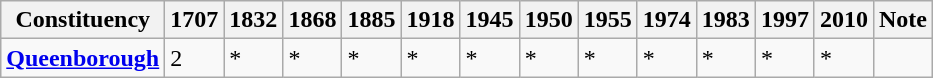<table class="wikitable">
<tr>
<th>Constituency</th>
<th>1707</th>
<th>1832</th>
<th>1868</th>
<th>1885</th>
<th>1918</th>
<th>1945</th>
<th>1950</th>
<th>1955</th>
<th>1974</th>
<th>1983</th>
<th>1997</th>
<th>2010</th>
<th>Note</th>
</tr>
<tr>
<td><strong><a href='#'>Queenborough</a></strong></td>
<td>2</td>
<td>*</td>
<td>*</td>
<td>*</td>
<td>*</td>
<td>*</td>
<td>*</td>
<td>*</td>
<td>*</td>
<td>*</td>
<td>*</td>
<td>*</td>
</tr>
</table>
